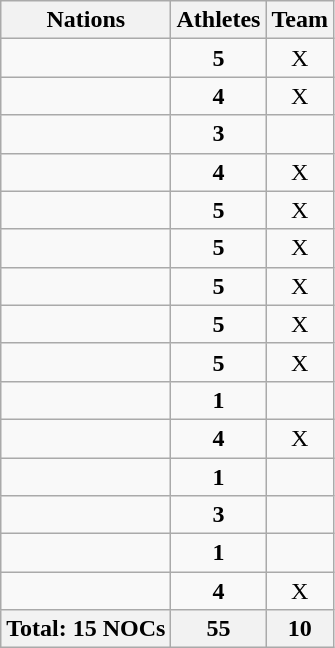<table class="wikitable sortable" style="text-align:center;">
<tr>
<th>Nations</th>
<th>Athletes</th>
<th>Team</th>
</tr>
<tr>
<td align="left"></td>
<td><strong>5</strong></td>
<td>X</td>
</tr>
<tr>
<td align="left"></td>
<td><strong>4</strong></td>
<td>X</td>
</tr>
<tr>
<td align="left"></td>
<td><strong>3</strong></td>
<td></td>
</tr>
<tr>
<td align="left"></td>
<td><strong>4</strong></td>
<td>X</td>
</tr>
<tr>
<td align="left"></td>
<td><strong>5</strong></td>
<td>X</td>
</tr>
<tr>
<td align="left"></td>
<td><strong>5</strong></td>
<td>X</td>
</tr>
<tr>
<td align="left"></td>
<td><strong>5</strong></td>
<td>X</td>
</tr>
<tr>
<td align="left"></td>
<td><strong>5</strong></td>
<td>X</td>
</tr>
<tr>
<td align="left"></td>
<td><strong>5</strong></td>
<td>X</td>
</tr>
<tr>
<td align="left"></td>
<td><strong>1</strong></td>
<td></td>
</tr>
<tr>
<td align="left"></td>
<td><strong>4</strong></td>
<td>X</td>
</tr>
<tr>
<td align="left"></td>
<td><strong>1</strong></td>
<td></td>
</tr>
<tr>
<td align="left"></td>
<td><strong>3</strong></td>
<td></td>
</tr>
<tr>
<td align="left"></td>
<td><strong>1</strong></td>
<td></td>
</tr>
<tr>
<td align="left"></td>
<td><strong>4</strong></td>
<td>X</td>
</tr>
<tr>
<th>Total: 15 NOCs</th>
<th>55</th>
<th>10</th>
</tr>
</table>
